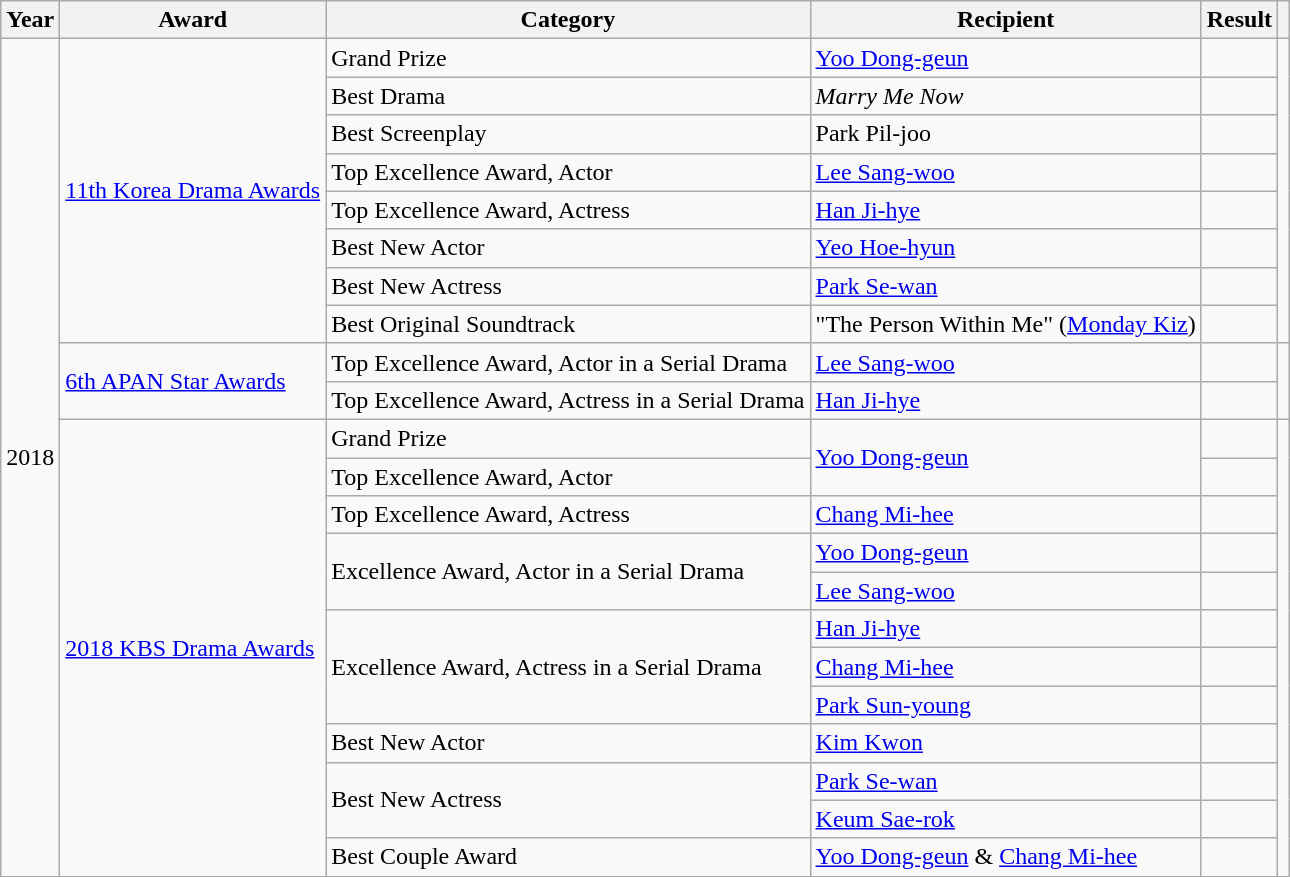<table class="wikitable">
<tr>
<th>Year</th>
<th>Award</th>
<th>Category</th>
<th>Recipient</th>
<th>Result</th>
<th></th>
</tr>
<tr>
<td rowspan=25>2018</td>
<td rowspan=8><a href='#'>11th Korea Drama Awards</a></td>
<td>Grand Prize</td>
<td><a href='#'>Yoo Dong-geun</a></td>
<td></td>
<td rowspan=8></td>
</tr>
<tr>
<td>Best Drama</td>
<td><em>Marry Me Now</em></td>
<td></td>
</tr>
<tr>
<td>Best Screenplay</td>
<td>Park Pil-joo</td>
<td></td>
</tr>
<tr>
<td>Top Excellence Award, Actor</td>
<td><a href='#'>Lee Sang-woo</a></td>
<td></td>
</tr>
<tr>
<td>Top Excellence Award, Actress</td>
<td><a href='#'>Han Ji-hye</a></td>
<td></td>
</tr>
<tr>
<td>Best New Actor</td>
<td><a href='#'>Yeo Hoe-hyun</a></td>
<td></td>
</tr>
<tr>
<td>Best New Actress</td>
<td><a href='#'>Park Se-wan</a></td>
<td></td>
</tr>
<tr>
<td>Best Original Soundtrack</td>
<td>"The Person Within Me" (<a href='#'>Monday Kiz</a>)</td>
<td></td>
</tr>
<tr>
<td rowspan=2><a href='#'>6th APAN Star Awards</a></td>
<td>Top Excellence Award, Actor in a Serial Drama</td>
<td><a href='#'>Lee Sang-woo</a></td>
<td></td>
<td rowspan=2></td>
</tr>
<tr>
<td>Top Excellence Award, Actress in a Serial Drama</td>
<td><a href='#'>Han Ji-hye</a></td>
<td></td>
</tr>
<tr>
<td rowspan="15"><a href='#'>2018 KBS Drama Awards</a></td>
<td>Grand Prize</td>
<td rowspan=2><a href='#'>Yoo Dong-geun</a></td>
<td></td>
<td rowspan="15"></td>
</tr>
<tr>
<td>Top Excellence Award, Actor</td>
<td></td>
</tr>
<tr>
<td>Top Excellence Award, Actress</td>
<td><a href='#'>Chang Mi-hee</a></td>
<td></td>
</tr>
<tr>
<td rowspan=2>Excellence Award, Actor in a Serial Drama</td>
<td><a href='#'>Yoo Dong-geun</a></td>
<td></td>
</tr>
<tr>
<td><a href='#'>Lee Sang-woo</a></td>
<td></td>
</tr>
<tr>
<td rowspan=3>Excellence Award, Actress in a Serial Drama</td>
<td><a href='#'>Han Ji-hye</a></td>
<td></td>
</tr>
<tr>
<td><a href='#'>Chang Mi-hee</a></td>
<td></td>
</tr>
<tr>
<td><a href='#'>Park Sun-young</a></td>
<td></td>
</tr>
<tr>
<td>Best New Actor</td>
<td><a href='#'>Kim Kwon</a></td>
<td></td>
</tr>
<tr>
<td rowspan=2>Best New Actress</td>
<td><a href='#'>Park Se-wan</a></td>
<td></td>
</tr>
<tr>
<td><a href='#'>Keum Sae-rok</a></td>
<td></td>
</tr>
<tr>
<td>Best Couple Award</td>
<td><a href='#'>Yoo Dong-geun</a> & <a href='#'>Chang Mi-hee</a></td>
<td></td>
</tr>
<tr>
</tr>
</table>
